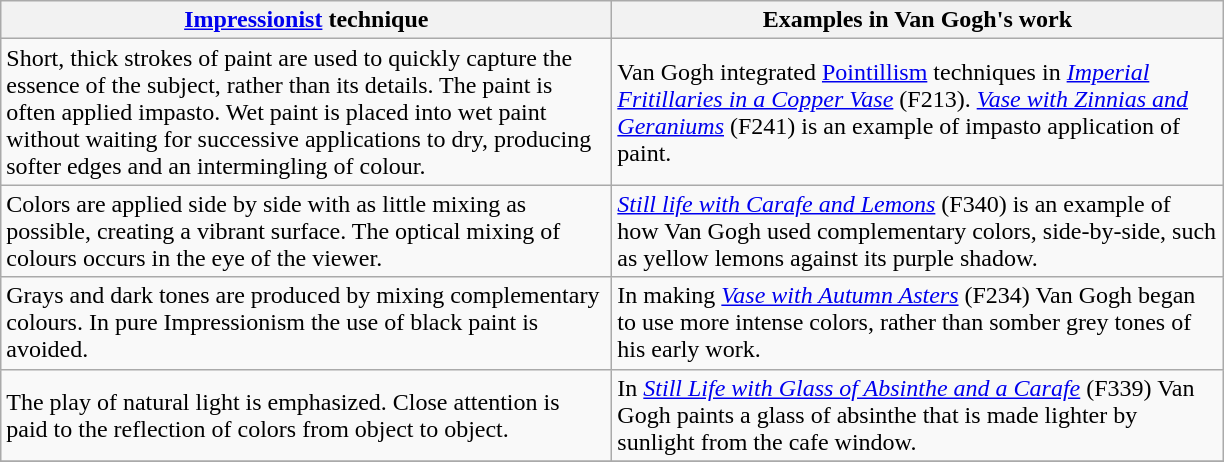<table class="wikitable sortable">
<tr>
<th scope="col" width="400"><a href='#'>Impressionist</a> technique</th>
<th scope="col" width="400">Examples in Van Gogh's work</th>
</tr>
<tr>
<td>Short, thick strokes of paint are used to quickly capture the essence of the subject, rather than its details. The paint is often applied impasto. Wet paint is placed into wet paint without waiting for successive applications to dry, producing softer edges and an intermingling of colour.</td>
<td>Van Gogh integrated <a href='#'>Pointillism</a> techniques in <em><a href='#'>Imperial Fritillaries in a Copper Vase</a></em> (F213). <em><a href='#'>Vase with Zinnias and Geraniums</a></em> (F241) is an example of impasto application of paint.</td>
</tr>
<tr>
<td>Colors are applied side by side with as little mixing as possible, creating a vibrant surface. The optical mixing of colours occurs in the eye of the viewer.</td>
<td><em><a href='#'>Still life with Carafe and Lemons</a></em> (F340) is an example of how Van Gogh used complementary colors, side-by-side, such as yellow lemons against its purple shadow.</td>
</tr>
<tr>
<td>Grays and dark tones are produced by mixing complementary colours. In pure Impressionism the use of black paint is avoided.</td>
<td>In making <em><a href='#'>Vase with Autumn Asters</a></em> (F234) Van Gogh began to use more intense colors, rather than somber grey tones of his early work.</td>
</tr>
<tr>
<td>The play of natural light is emphasized. Close attention is paid to the reflection of colors from object to object.</td>
<td>In <em><a href='#'>Still Life with Glass of Absinthe and a Carafe</a></em> (F339) Van Gogh paints a glass of absinthe that is made lighter by sunlight from the cafe window.</td>
</tr>
<tr>
</tr>
</table>
